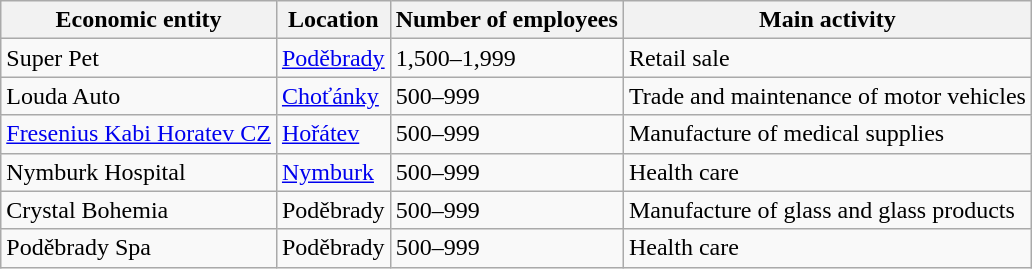<table class="wikitable sortable">
<tr>
<th>Economic entity</th>
<th>Location</th>
<th>Number of employees</th>
<th>Main activity</th>
</tr>
<tr>
<td>Super Pet</td>
<td><a href='#'>Poděbrady</a></td>
<td>1,500–1,999</td>
<td>Retail sale</td>
</tr>
<tr>
<td>Louda Auto</td>
<td><a href='#'>Choťánky</a></td>
<td>500–999</td>
<td>Trade and maintenance of motor vehicles</td>
</tr>
<tr>
<td><a href='#'>Fresenius Kabi Horatev CZ</a></td>
<td><a href='#'>Hořátev</a></td>
<td>500–999</td>
<td>Manufacture of medical supplies</td>
</tr>
<tr>
<td>Nymburk Hospital</td>
<td><a href='#'>Nymburk</a></td>
<td>500–999</td>
<td>Health care</td>
</tr>
<tr>
<td>Crystal Bohemia</td>
<td>Poděbrady</td>
<td>500–999</td>
<td>Manufacture of glass and glass products</td>
</tr>
<tr>
<td>Poděbrady Spa</td>
<td>Poděbrady</td>
<td>500–999</td>
<td>Health care</td>
</tr>
</table>
